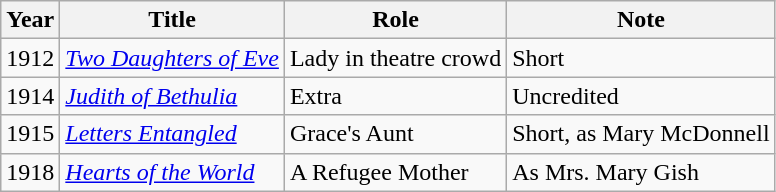<table class="wikitable sortable">
<tr>
<th>Year</th>
<th>Title</th>
<th>Role</th>
<th>Note</th>
</tr>
<tr>
<td>1912</td>
<td><em><a href='#'>Two Daughters of Eve</a></em></td>
<td>Lady in theatre crowd</td>
<td>Short</td>
</tr>
<tr>
<td>1914</td>
<td><em><a href='#'>Judith of Bethulia</a></em></td>
<td>Extra</td>
<td>Uncredited</td>
</tr>
<tr>
<td>1915</td>
<td><em><a href='#'>Letters Entangled</a></em></td>
<td>Grace's Aunt</td>
<td>Short, as Mary McDonnell</td>
</tr>
<tr>
<td>1918</td>
<td><em><a href='#'>Hearts of the World</a></em></td>
<td>A Refugee Mother</td>
<td>As Mrs. Mary Gish</td>
</tr>
</table>
